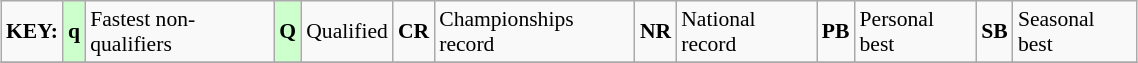<table class="wikitable" style="margin:0.5em auto; font-size:90%;position:relative;" width=60%>
<tr>
<td><strong>KEY:</strong></td>
<td bgcolor=ccffcc align=center><strong>q</strong></td>
<td>Fastest non-qualifiers</td>
<td bgcolor=ccffcc align=center><strong>Q</strong></td>
<td>Qualified</td>
<td align=center><strong>CR</strong></td>
<td>Championships record</td>
<td align=center><strong>NR</strong></td>
<td>National record</td>
<td align=center><strong>PB</strong></td>
<td>Personal best</td>
<td align=center><strong>SB</strong></td>
<td>Seasonal best</td>
</tr>
<tr>
</tr>
</table>
